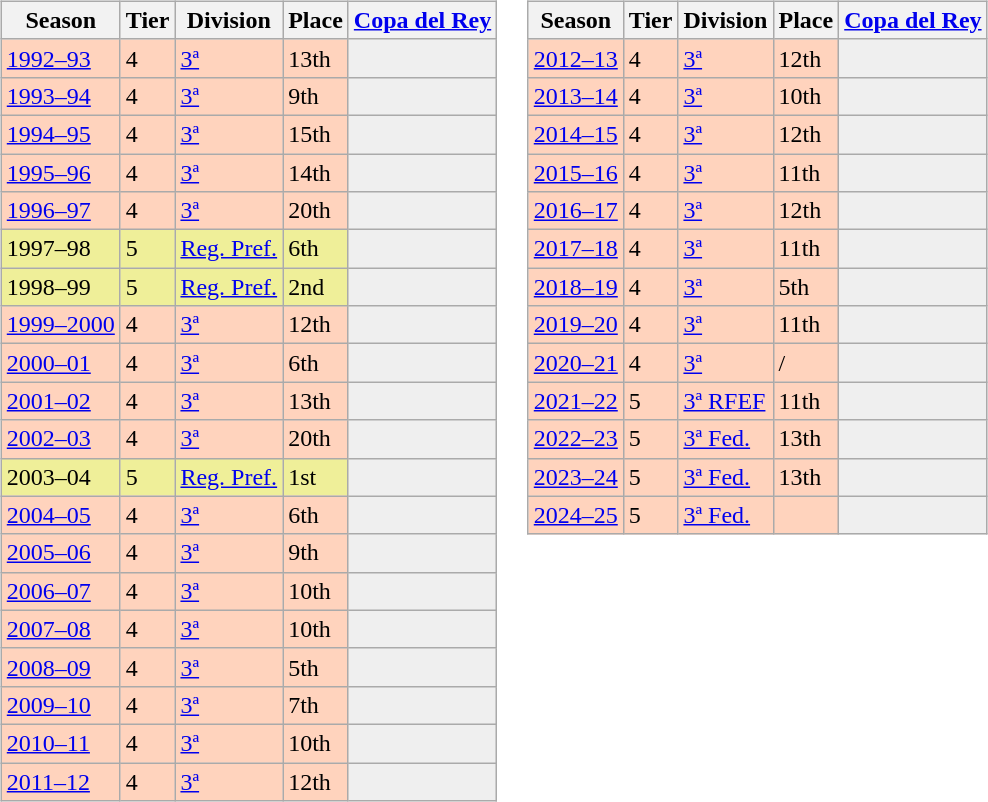<table>
<tr>
<td valign="top" width=0%><br><table class="wikitable">
<tr style="background:#f0f6fa;">
<th>Season</th>
<th>Tier</th>
<th>Division</th>
<th>Place</th>
<th><a href='#'>Copa del Rey</a></th>
</tr>
<tr>
<td style="background:#FFD3BD;"><a href='#'>1992–93</a></td>
<td style="background:#FFD3BD;">4</td>
<td style="background:#FFD3BD;"><a href='#'>3ª</a></td>
<td style="background:#FFD3BD;">13th</td>
<th style="background:#efefef;"></th>
</tr>
<tr>
<td style="background:#FFD3BD;"><a href='#'>1993–94</a></td>
<td style="background:#FFD3BD;">4</td>
<td style="background:#FFD3BD;"><a href='#'>3ª</a></td>
<td style="background:#FFD3BD;">9th</td>
<th style="background:#efefef;"></th>
</tr>
<tr>
<td style="background:#FFD3BD;"><a href='#'>1994–95</a></td>
<td style="background:#FFD3BD;">4</td>
<td style="background:#FFD3BD;"><a href='#'>3ª</a></td>
<td style="background:#FFD3BD;">15th</td>
<th style="background:#efefef;"></th>
</tr>
<tr>
<td style="background:#FFD3BD;"><a href='#'>1995–96</a></td>
<td style="background:#FFD3BD;">4</td>
<td style="background:#FFD3BD;"><a href='#'>3ª</a></td>
<td style="background:#FFD3BD;">14th</td>
<th style="background:#efefef;"></th>
</tr>
<tr>
<td style="background:#FFD3BD;"><a href='#'>1996–97</a></td>
<td style="background:#FFD3BD;">4</td>
<td style="background:#FFD3BD;"><a href='#'>3ª</a></td>
<td style="background:#FFD3BD;">20th</td>
<th style="background:#efefef;"></th>
</tr>
<tr>
<td style="background:#EFEF99;">1997–98</td>
<td style="background:#EFEF99;">5</td>
<td style="background:#EFEF99;"><a href='#'>Reg. Pref.</a></td>
<td style="background:#EFEF99;">6th</td>
<th style="background:#efefef;"></th>
</tr>
<tr>
<td style="background:#EFEF99;">1998–99</td>
<td style="background:#EFEF99;">5</td>
<td style="background:#EFEF99;"><a href='#'>Reg. Pref.</a></td>
<td style="background:#EFEF99;">2nd</td>
<th style="background:#efefef;"></th>
</tr>
<tr>
<td style="background:#FFD3BD;"><a href='#'>1999–2000</a></td>
<td style="background:#FFD3BD;">4</td>
<td style="background:#FFD3BD;"><a href='#'>3ª</a></td>
<td style="background:#FFD3BD;">12th</td>
<th style="background:#efefef;"></th>
</tr>
<tr>
<td style="background:#FFD3BD;"><a href='#'>2000–01</a></td>
<td style="background:#FFD3BD;">4</td>
<td style="background:#FFD3BD;"><a href='#'>3ª</a></td>
<td style="background:#FFD3BD;">6th</td>
<th style="background:#efefef;"></th>
</tr>
<tr>
<td style="background:#FFD3BD;"><a href='#'>2001–02</a></td>
<td style="background:#FFD3BD;">4</td>
<td style="background:#FFD3BD;"><a href='#'>3ª</a></td>
<td style="background:#FFD3BD;">13th</td>
<th style="background:#efefef;"></th>
</tr>
<tr>
<td style="background:#FFD3BD;"><a href='#'>2002–03</a></td>
<td style="background:#FFD3BD;">4</td>
<td style="background:#FFD3BD;"><a href='#'>3ª</a></td>
<td style="background:#FFD3BD;">20th</td>
<th style="background:#efefef;"></th>
</tr>
<tr>
<td style="background:#EFEF99;">2003–04</td>
<td style="background:#EFEF99;">5</td>
<td style="background:#EFEF99;"><a href='#'>Reg. Pref.</a></td>
<td style="background:#EFEF99;">1st</td>
<th style="background:#efefef;"></th>
</tr>
<tr>
<td style="background:#FFD3BD;"><a href='#'>2004–05</a></td>
<td style="background:#FFD3BD;">4</td>
<td style="background:#FFD3BD;"><a href='#'>3ª</a></td>
<td style="background:#FFD3BD;">6th</td>
<th style="background:#efefef;"></th>
</tr>
<tr>
<td style="background:#FFD3BD;"><a href='#'>2005–06</a></td>
<td style="background:#FFD3BD;">4</td>
<td style="background:#FFD3BD;"><a href='#'>3ª</a></td>
<td style="background:#FFD3BD;">9th</td>
<th style="background:#efefef;"></th>
</tr>
<tr>
<td style="background:#FFD3BD;"><a href='#'>2006–07</a></td>
<td style="background:#FFD3BD;">4</td>
<td style="background:#FFD3BD;"><a href='#'>3ª</a></td>
<td style="background:#FFD3BD;">10th</td>
<th style="background:#efefef;"></th>
</tr>
<tr>
<td style="background:#FFD3BD;"><a href='#'>2007–08</a></td>
<td style="background:#FFD3BD;">4</td>
<td style="background:#FFD3BD;"><a href='#'>3ª</a></td>
<td style="background:#FFD3BD;">10th</td>
<th style="background:#efefef;"></th>
</tr>
<tr>
<td style="background:#FFD3BD;"><a href='#'>2008–09</a></td>
<td style="background:#FFD3BD;">4</td>
<td style="background:#FFD3BD;"><a href='#'>3ª</a></td>
<td style="background:#FFD3BD;">5th</td>
<td style="background:#efefef;"></td>
</tr>
<tr>
<td style="background:#FFD3BD;"><a href='#'>2009–10</a></td>
<td style="background:#FFD3BD;">4</td>
<td style="background:#FFD3BD;"><a href='#'>3ª</a></td>
<td style="background:#FFD3BD;">7th</td>
<td style="background:#efefef;"></td>
</tr>
<tr>
<td style="background:#FFD3BD;"><a href='#'>2010–11</a></td>
<td style="background:#FFD3BD;">4</td>
<td style="background:#FFD3BD;"><a href='#'>3ª</a></td>
<td style="background:#FFD3BD;">10th</td>
<td style="background:#efefef;"></td>
</tr>
<tr>
<td style="background:#FFD3BD;"><a href='#'>2011–12</a></td>
<td style="background:#FFD3BD;">4</td>
<td style="background:#FFD3BD;"><a href='#'>3ª</a></td>
<td style="background:#FFD3BD;">12th</td>
<td style="background:#efefef;"></td>
</tr>
</table>
</td>
<td valign="top" width=0%><br><table class="wikitable">
<tr style="background:#f0f6fa;">
<th>Season</th>
<th>Tier</th>
<th>Division</th>
<th>Place</th>
<th><a href='#'>Copa del Rey</a></th>
</tr>
<tr>
<td style="background:#FFD3BD;"><a href='#'>2012–13</a></td>
<td style="background:#FFD3BD;">4</td>
<td style="background:#FFD3BD;"><a href='#'>3ª</a></td>
<td style="background:#FFD3BD;">12th</td>
<td style="background:#efefef;"></td>
</tr>
<tr>
<td style="background:#FFD3BD;"><a href='#'>2013–14</a></td>
<td style="background:#FFD3BD;">4</td>
<td style="background:#FFD3BD;"><a href='#'>3ª</a></td>
<td style="background:#FFD3BD;">10th</td>
<td style="background:#efefef;"></td>
</tr>
<tr>
<td style="background:#FFD3BD;"><a href='#'>2014–15</a></td>
<td style="background:#FFD3BD;">4</td>
<td style="background:#FFD3BD;"><a href='#'>3ª</a></td>
<td style="background:#FFD3BD;">12th</td>
<td style="background:#efefef;"></td>
</tr>
<tr>
<td style="background:#FFD3BD;"><a href='#'>2015–16</a></td>
<td style="background:#FFD3BD;">4</td>
<td style="background:#FFD3BD;"><a href='#'>3ª</a></td>
<td style="background:#FFD3BD;">11th</td>
<td style="background:#efefef;"></td>
</tr>
<tr>
<td style="background:#FFD3BD;"><a href='#'>2016–17</a></td>
<td style="background:#FFD3BD;">4</td>
<td style="background:#FFD3BD;"><a href='#'>3ª</a></td>
<td style="background:#FFD3BD;">12th</td>
<td style="background:#efefef;"></td>
</tr>
<tr>
<td style="background:#FFD3BD;"><a href='#'>2017–18</a></td>
<td style="background:#FFD3BD;">4</td>
<td style="background:#FFD3BD;"><a href='#'>3ª</a></td>
<td style="background:#FFD3BD;">11th</td>
<td style="background:#efefef;"></td>
</tr>
<tr>
<td style="background:#FFD3BD;"><a href='#'>2018–19</a></td>
<td style="background:#FFD3BD;">4</td>
<td style="background:#FFD3BD;"><a href='#'>3ª</a></td>
<td style="background:#FFD3BD;">5th</td>
<td style="background:#efefef;"></td>
</tr>
<tr>
<td style="background:#FFD3BD;"><a href='#'>2019–20</a></td>
<td style="background:#FFD3BD;">4</td>
<td style="background:#FFD3BD;"><a href='#'>3ª</a></td>
<td style="background:#FFD3BD;">11th</td>
<td style="background:#efefef;"></td>
</tr>
<tr>
<td style="background:#FFD3BD;"><a href='#'>2020–21</a></td>
<td style="background:#FFD3BD;">4</td>
<td style="background:#FFD3BD;"><a href='#'>3ª</a></td>
<td style="background:#FFD3BD;"> / </td>
<td style="background:#efefef;"></td>
</tr>
<tr>
<td style="background:#FFD3BD;"><a href='#'>2021–22</a></td>
<td style="background:#FFD3BD;">5</td>
<td style="background:#FFD3BD;"><a href='#'>3ª RFEF</a></td>
<td style="background:#FFD3BD;">11th</td>
<td style="background:#efefef;"></td>
</tr>
<tr>
<td style="background:#FFD3BD;"><a href='#'>2022–23</a></td>
<td style="background:#FFD3BD;">5</td>
<td style="background:#FFD3BD;"><a href='#'>3ª Fed.</a></td>
<td style="background:#FFD3BD;">13th</td>
<td style="background:#efefef;"></td>
</tr>
<tr>
<td style="background:#FFD3BD;"><a href='#'>2023–24</a></td>
<td style="background:#FFD3BD;">5</td>
<td style="background:#FFD3BD;"><a href='#'>3ª Fed.</a></td>
<td style="background:#FFD3BD;">13th</td>
<td style="background:#efefef;"></td>
</tr>
<tr>
<td style="background:#FFD3BD;"><a href='#'>2024–25</a></td>
<td style="background:#FFD3BD;">5</td>
<td style="background:#FFD3BD;"><a href='#'>3ª Fed.</a></td>
<td style="background:#FFD3BD;"></td>
<td style="background:#efefef;"></td>
</tr>
</table>
</td>
</tr>
</table>
